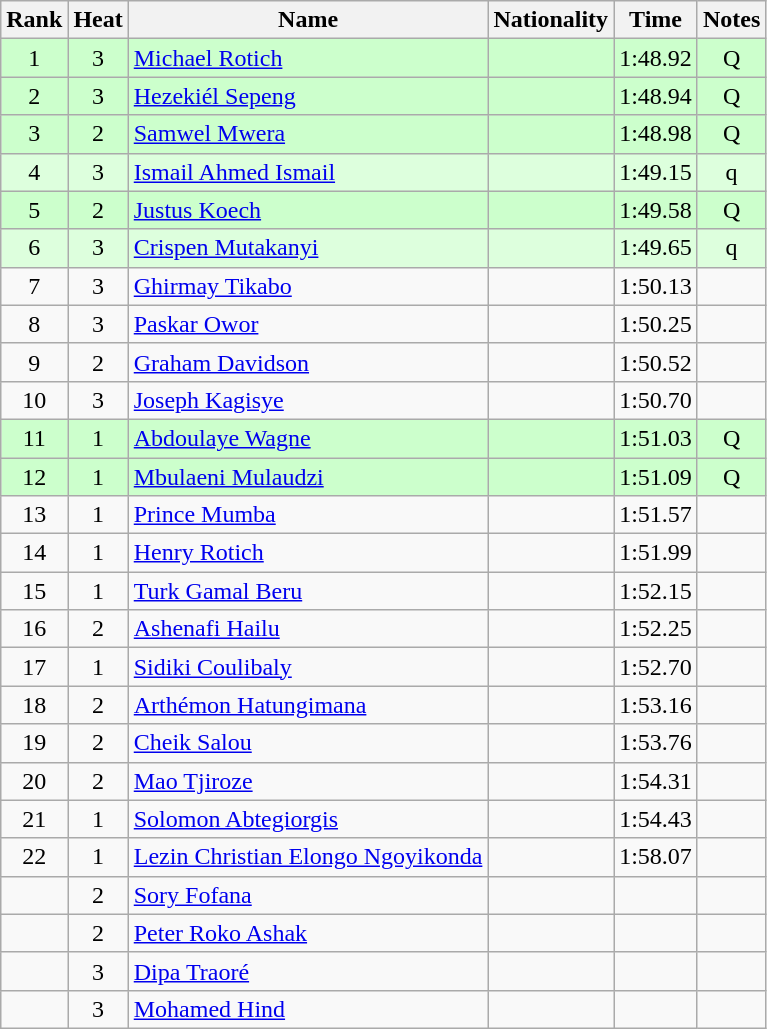<table class="wikitable sortable" style="text-align:center">
<tr>
<th>Rank</th>
<th>Heat</th>
<th>Name</th>
<th>Nationality</th>
<th>Time</th>
<th>Notes</th>
</tr>
<tr bgcolor=ccffcc>
<td>1</td>
<td>3</td>
<td align=left><a href='#'>Michael Rotich</a></td>
<td align=left></td>
<td>1:48.92</td>
<td>Q</td>
</tr>
<tr bgcolor=ccffcc>
<td>2</td>
<td>3</td>
<td align=left><a href='#'>Hezekiél Sepeng</a></td>
<td align=left></td>
<td>1:48.94</td>
<td>Q</td>
</tr>
<tr bgcolor=ccffcc>
<td>3</td>
<td>2</td>
<td align=left><a href='#'>Samwel Mwera</a></td>
<td align=left></td>
<td>1:48.98</td>
<td>Q</td>
</tr>
<tr bgcolor=ddffdd>
<td>4</td>
<td>3</td>
<td align=left><a href='#'>Ismail Ahmed Ismail</a></td>
<td align=left></td>
<td>1:49.15</td>
<td>q</td>
</tr>
<tr bgcolor=ccffcc>
<td>5</td>
<td>2</td>
<td align=left><a href='#'>Justus Koech</a></td>
<td align=left></td>
<td>1:49.58</td>
<td>Q</td>
</tr>
<tr bgcolor=ddffdd>
<td>6</td>
<td>3</td>
<td align=left><a href='#'>Crispen Mutakanyi</a></td>
<td align=left></td>
<td>1:49.65</td>
<td>q</td>
</tr>
<tr>
<td>7</td>
<td>3</td>
<td align=left><a href='#'>Ghirmay Tikabo</a></td>
<td align=left></td>
<td>1:50.13</td>
<td></td>
</tr>
<tr>
<td>8</td>
<td>3</td>
<td align=left><a href='#'>Paskar Owor</a></td>
<td align=left></td>
<td>1:50.25</td>
<td></td>
</tr>
<tr>
<td>9</td>
<td>2</td>
<td align=left><a href='#'>Graham Davidson</a></td>
<td align=left></td>
<td>1:50.52</td>
<td></td>
</tr>
<tr>
<td>10</td>
<td>3</td>
<td align=left><a href='#'>Joseph Kagisye</a></td>
<td align=left></td>
<td>1:50.70</td>
<td></td>
</tr>
<tr bgcolor=ccffcc>
<td>11</td>
<td>1</td>
<td align=left><a href='#'>Abdoulaye Wagne</a></td>
<td align=left></td>
<td>1:51.03</td>
<td>Q</td>
</tr>
<tr bgcolor=ccffcc>
<td>12</td>
<td>1</td>
<td align=left><a href='#'>Mbulaeni Mulaudzi</a></td>
<td align=left></td>
<td>1:51.09</td>
<td>Q</td>
</tr>
<tr>
<td>13</td>
<td>1</td>
<td align=left><a href='#'>Prince Mumba</a></td>
<td align=left></td>
<td>1:51.57</td>
<td></td>
</tr>
<tr>
<td>14</td>
<td>1</td>
<td align=left><a href='#'>Henry Rotich</a></td>
<td align=left></td>
<td>1:51.99</td>
<td></td>
</tr>
<tr>
<td>15</td>
<td>1</td>
<td align=left><a href='#'>Turk Gamal Beru</a></td>
<td align=left></td>
<td>1:52.15</td>
<td></td>
</tr>
<tr>
<td>16</td>
<td>2</td>
<td align=left><a href='#'>Ashenafi Hailu</a></td>
<td align=left></td>
<td>1:52.25</td>
<td></td>
</tr>
<tr>
<td>17</td>
<td>1</td>
<td align=left><a href='#'>Sidiki Coulibaly</a></td>
<td align=left></td>
<td>1:52.70</td>
<td></td>
</tr>
<tr>
<td>18</td>
<td>2</td>
<td align=left><a href='#'>Arthémon Hatungimana</a></td>
<td align=left></td>
<td>1:53.16</td>
<td></td>
</tr>
<tr>
<td>19</td>
<td>2</td>
<td align=left><a href='#'>Cheik Salou</a></td>
<td align=left></td>
<td>1:53.76</td>
<td></td>
</tr>
<tr>
<td>20</td>
<td>2</td>
<td align=left><a href='#'>Mao Tjiroze</a></td>
<td align=left></td>
<td>1:54.31</td>
<td></td>
</tr>
<tr>
<td>21</td>
<td>1</td>
<td align=left><a href='#'>Solomon Abtegiorgis</a></td>
<td align=left></td>
<td>1:54.43</td>
<td></td>
</tr>
<tr>
<td>22</td>
<td>1</td>
<td align=left><a href='#'>Lezin Christian Elongo Ngoyikonda</a></td>
<td align=left></td>
<td>1:58.07</td>
<td></td>
</tr>
<tr>
<td></td>
<td>2</td>
<td align=left><a href='#'>Sory Fofana</a></td>
<td align=left></td>
<td></td>
<td></td>
</tr>
<tr>
<td></td>
<td>2</td>
<td align=left><a href='#'>Peter Roko Ashak</a></td>
<td align=left></td>
<td></td>
<td></td>
</tr>
<tr>
<td></td>
<td>3</td>
<td align=left><a href='#'>Dipa Traoré</a></td>
<td align=left></td>
<td></td>
<td></td>
</tr>
<tr>
<td></td>
<td>3</td>
<td align=left><a href='#'>Mohamed Hind</a></td>
<td align=left></td>
<td></td>
<td></td>
</tr>
</table>
